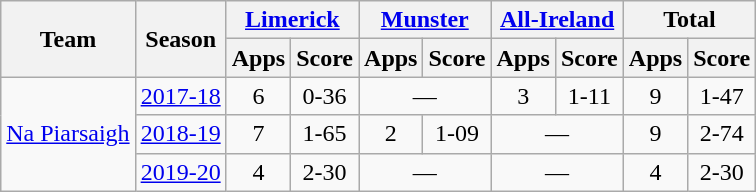<table class="wikitable" style="text-align:center">
<tr>
<th rowspan="2">Team</th>
<th rowspan="2">Season</th>
<th colspan="2"><a href='#'>Limerick</a></th>
<th colspan="2"><a href='#'>Munster</a></th>
<th colspan="2"><a href='#'>All-Ireland</a></th>
<th colspan="2">Total</th>
</tr>
<tr>
<th>Apps</th>
<th>Score</th>
<th>Apps</th>
<th>Score</th>
<th>Apps</th>
<th>Score</th>
<th>Apps</th>
<th>Score</th>
</tr>
<tr>
<td rowspan="3"><a href='#'>Na Piarsaigh</a></td>
<td><a href='#'>2017-18</a></td>
<td>6</td>
<td>0-36</td>
<td colspan=2>—</td>
<td>3</td>
<td>1-11</td>
<td>9</td>
<td>1-47</td>
</tr>
<tr>
<td><a href='#'>2018-19</a></td>
<td>7</td>
<td>1-65</td>
<td>2</td>
<td>1-09</td>
<td colspan=2>—</td>
<td>9</td>
<td>2-74</td>
</tr>
<tr>
<td><a href='#'>2019-20</a></td>
<td>4</td>
<td>2-30</td>
<td colspan=2>—</td>
<td colspan=2>—</td>
<td>4</td>
<td>2-30</td>
</tr>
</table>
